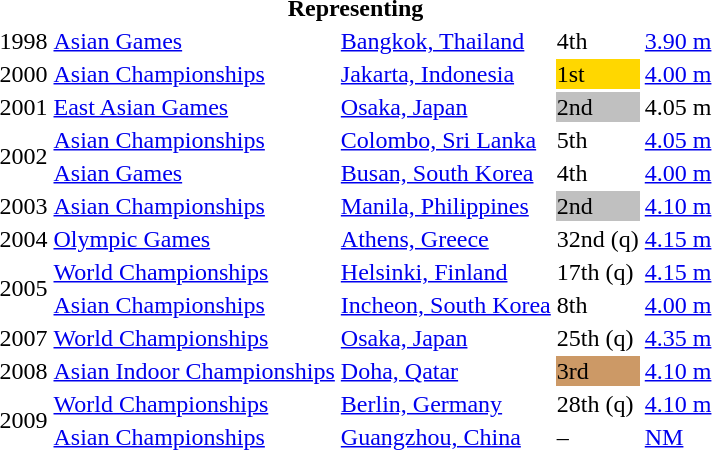<table>
<tr>
<th colspan="5">Representing </th>
</tr>
<tr>
<td>1998</td>
<td><a href='#'>Asian Games</a></td>
<td><a href='#'>Bangkok, Thailand</a></td>
<td>4th</td>
<td><a href='#'>3.90 m</a></td>
</tr>
<tr>
<td>2000</td>
<td><a href='#'>Asian Championships</a></td>
<td><a href='#'>Jakarta, Indonesia</a></td>
<td bgcolor=gold>1st</td>
<td><a href='#'>4.00 m</a></td>
</tr>
<tr>
<td>2001</td>
<td><a href='#'>East Asian Games</a></td>
<td><a href='#'>Osaka, Japan</a></td>
<td bgcolor=silver>2nd</td>
<td>4.05 m</td>
</tr>
<tr>
<td rowspan=2>2002</td>
<td><a href='#'>Asian Championships</a></td>
<td><a href='#'>Colombo, Sri Lanka</a></td>
<td>5th</td>
<td><a href='#'>4.05 m</a></td>
</tr>
<tr>
<td><a href='#'>Asian Games</a></td>
<td><a href='#'>Busan, South Korea</a></td>
<td>4th</td>
<td><a href='#'>4.00 m</a></td>
</tr>
<tr>
<td>2003</td>
<td><a href='#'>Asian Championships</a></td>
<td><a href='#'>Manila, Philippines</a></td>
<td bgcolor=silver>2nd</td>
<td><a href='#'>4.10 m</a></td>
</tr>
<tr>
<td>2004</td>
<td><a href='#'>Olympic Games</a></td>
<td><a href='#'>Athens, Greece</a></td>
<td>32nd (q)</td>
<td><a href='#'>4.15 m</a></td>
</tr>
<tr>
<td rowspan=2>2005</td>
<td><a href='#'>World Championships</a></td>
<td><a href='#'>Helsinki, Finland</a></td>
<td>17th (q)</td>
<td><a href='#'>4.15 m</a></td>
</tr>
<tr>
<td><a href='#'>Asian Championships</a></td>
<td><a href='#'>Incheon, South Korea</a></td>
<td>8th</td>
<td><a href='#'>4.00 m</a></td>
</tr>
<tr>
<td>2007</td>
<td><a href='#'>World Championships</a></td>
<td><a href='#'>Osaka, Japan</a></td>
<td>25th (q)</td>
<td><a href='#'>4.35 m</a></td>
</tr>
<tr>
<td>2008</td>
<td><a href='#'>Asian Indoor Championships</a></td>
<td><a href='#'>Doha, Qatar</a></td>
<td bgcolor=cc9966>3rd</td>
<td><a href='#'>4.10 m</a></td>
</tr>
<tr>
<td rowspan=2>2009</td>
<td><a href='#'>World Championships</a></td>
<td><a href='#'>Berlin, Germany</a></td>
<td>28th (q)</td>
<td><a href='#'>4.10 m</a></td>
</tr>
<tr>
<td><a href='#'>Asian Championships</a></td>
<td><a href='#'>Guangzhou, China</a></td>
<td>–</td>
<td><a href='#'>NM</a></td>
</tr>
</table>
